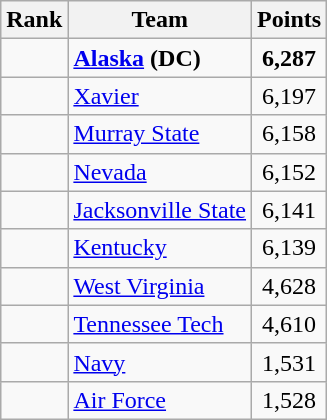<table class="wikitable sortable" style="text-align:center">
<tr>
<th>Rank</th>
<th>Team</th>
<th>Points</th>
</tr>
<tr>
<td></td>
<td align=left><strong><a href='#'>Alaska</a></strong> <strong>(DC)</strong></td>
<td><strong>6,287</strong></td>
</tr>
<tr>
<td></td>
<td align=left><a href='#'>Xavier</a></td>
<td>6,197</td>
</tr>
<tr>
<td></td>
<td align=left><a href='#'>Murray State</a></td>
<td>6,158</td>
</tr>
<tr>
<td></td>
<td align=left><a href='#'>Nevada</a></td>
<td>6,152</td>
</tr>
<tr>
<td></td>
<td align=left><a href='#'>Jacksonville State</a></td>
<td>6,141</td>
</tr>
<tr>
<td></td>
<td align=left><a href='#'>Kentucky</a></td>
<td>6,139</td>
</tr>
<tr>
<td></td>
<td align=left><a href='#'>West Virginia</a></td>
<td>4,628</td>
</tr>
<tr>
<td></td>
<td align=left><a href='#'>Tennessee Tech</a></td>
<td>4,610</td>
</tr>
<tr>
<td></td>
<td align=left><a href='#'>Navy</a></td>
<td>1,531</td>
</tr>
<tr>
<td></td>
<td align=left><a href='#'>Air Force</a></td>
<td>1,528</td>
</tr>
</table>
